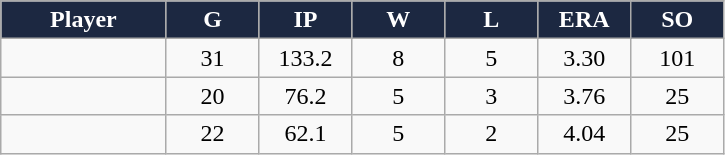<table class="wikitable sortable">
<tr>
<th style="background:#1c2841;color:white;" width="16%">Player</th>
<th style="background:#1c2841;color:white;" width="9%">G</th>
<th style="background:#1c2841;color:white;" width="9%">IP</th>
<th style="background:#1c2841;color:white;" width="9%">W</th>
<th style="background:#1c2841;color:white;" width="9%">L</th>
<th style="background:#1c2841;color:white;" width="9%">ERA</th>
<th style="background:#1c2841;color:white;" width="9%">SO</th>
</tr>
<tr align="center">
<td></td>
<td>31</td>
<td>133.2</td>
<td>8</td>
<td>5</td>
<td>3.30</td>
<td>101</td>
</tr>
<tr align="center">
<td></td>
<td>20</td>
<td>76.2</td>
<td>5</td>
<td>3</td>
<td>3.76</td>
<td>25</td>
</tr>
<tr align="center">
<td></td>
<td>22</td>
<td>62.1</td>
<td>5</td>
<td>2</td>
<td>4.04</td>
<td>25</td>
</tr>
</table>
